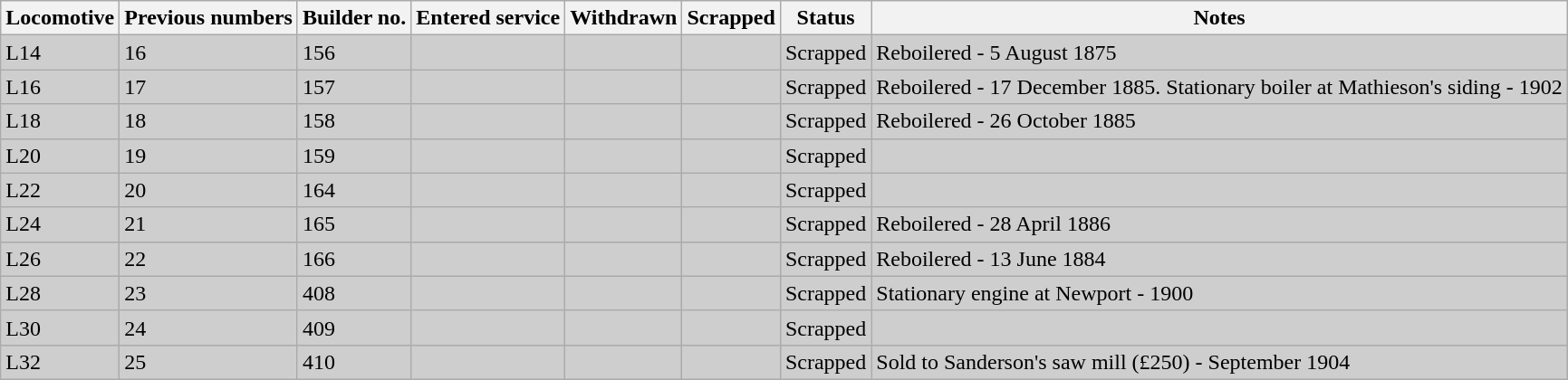<table class="wikitable sortable mw-collapsible">
<tr>
<th scope="col">Locomotive</th>
<th scope="col">Previous numbers</th>
<th scope="col">Builder no.</th>
<th scope="col">Entered service</th>
<th scope="col">Withdrawn</th>
<th scope="col">Scrapped</th>
<th scope="col">Status</th>
<th scope="col" class="unsortable">Notes</th>
</tr>
<tr bgcolor=#cecece>
<td>L14</td>
<td>16</td>
<td>156</td>
<td></td>
<td></td>
<td></td>
<td>Scrapped</td>
<td>Reboilered - 5 August 1875</td>
</tr>
<tr bgcolor=#cecece>
<td>L16</td>
<td>17</td>
<td>157</td>
<td></td>
<td></td>
<td></td>
<td>Scrapped</td>
<td>Reboilered - 17 December 1885. Stationary boiler at Mathieson's siding - 1902</td>
</tr>
<tr bgcolor=#cecece>
<td>L18</td>
<td>18</td>
<td>158</td>
<td></td>
<td></td>
<td></td>
<td>Scrapped</td>
<td>Reboilered - 26 October 1885</td>
</tr>
<tr bgcolor=#cecece>
<td>L20</td>
<td>19</td>
<td>159</td>
<td></td>
<td></td>
<td></td>
<td>Scrapped</td>
<td></td>
</tr>
<tr bgcolor=#cecece>
<td>L22</td>
<td>20</td>
<td>164</td>
<td></td>
<td></td>
<td></td>
<td>Scrapped</td>
<td></td>
</tr>
<tr bgcolor=#cecece>
<td>L24</td>
<td>21</td>
<td>165</td>
<td></td>
<td></td>
<td></td>
<td>Scrapped</td>
<td>Reboilered - 28 April 1886</td>
</tr>
<tr bgcolor=#cecece>
<td>L26</td>
<td>22</td>
<td>166</td>
<td></td>
<td></td>
<td></td>
<td>Scrapped</td>
<td>Reboilered - 13 June 1884</td>
</tr>
<tr bgcolor=#cecece>
<td>L28</td>
<td>23</td>
<td>408</td>
<td></td>
<td></td>
<td></td>
<td>Scrapped</td>
<td>Stationary engine at Newport - 1900</td>
</tr>
<tr bgcolor=#cecece>
<td>L30</td>
<td>24</td>
<td>409</td>
<td></td>
<td></td>
<td></td>
<td>Scrapped</td>
<td></td>
</tr>
<tr bgcolor=#cecece>
<td>L32</td>
<td>25</td>
<td>410</td>
<td></td>
<td></td>
<td></td>
<td>Scrapped</td>
<td>Sold to Sanderson's saw mill (£250) - September 1904</td>
</tr>
</table>
